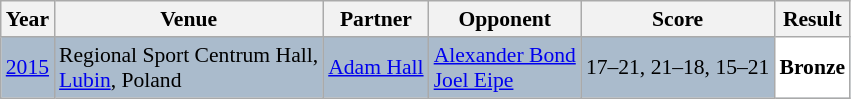<table class="sortable wikitable" style="font-size: 90%;">
<tr>
<th>Year</th>
<th>Venue</th>
<th>Partner</th>
<th>Opponent</th>
<th>Score</th>
<th>Result</th>
</tr>
<tr style="background:#AABBCC">
<td align="center"><a href='#'>2015</a></td>
<td align="left">Regional Sport Centrum Hall,<br><a href='#'>Lubin</a>, Poland</td>
<td align="left"> <a href='#'>Adam Hall</a></td>
<td align="left"> <a href='#'>Alexander Bond</a><br> <a href='#'>Joel Eipe</a></td>
<td align="left">17–21, 21–18, 15–21</td>
<td style="text-align:left; background:white"> <strong>Bronze</strong></td>
</tr>
</table>
